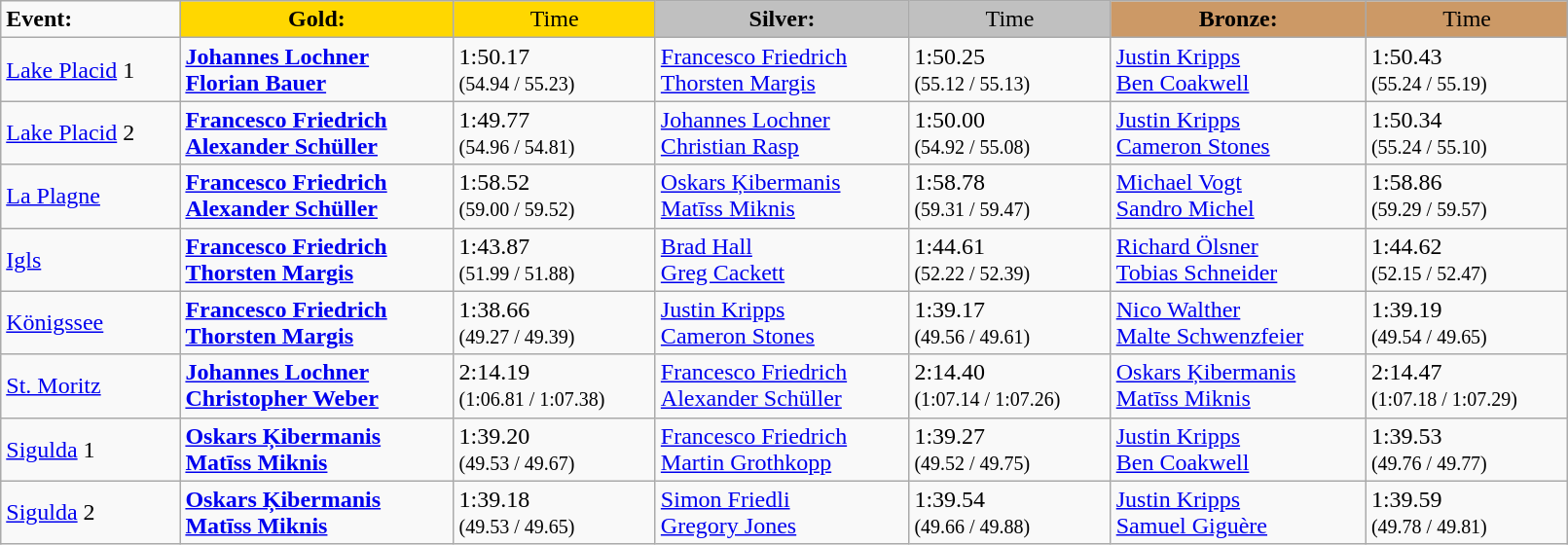<table class="wikitable" style="width:85%;">
<tr>
<td><strong>Event:</strong></td>
<td style="text-align:center; background:gold;"><strong>Gold:</strong></td>
<td style="text-align:center; background:gold;">Time</td>
<td style="text-align:center; background:silver;"><strong>Silver:</strong></td>
<td style="text-align:center; background:silver;">Time</td>
<td style="text-align:center; background:#c96;"><strong>Bronze:</strong></td>
<td style="text-align:center; background:#c96;">Time</td>
</tr>
<tr>
<td> <a href='#'>Lake Placid</a> 1</td>
<td><strong><a href='#'>Johannes Lochner</a><br><a href='#'>Florian Bauer</a><br><small></small></strong></td>
<td>1:50.17<br><small>(54.94 / 55.23)</small></td>
<td><a href='#'>Francesco Friedrich</a><br><a href='#'>Thorsten Margis</a><br><small></small></td>
<td>1:50.25<br><small>(55.12 / 55.13)</small></td>
<td><a href='#'>Justin Kripps</a><br><a href='#'>Ben Coakwell</a><br><small></small></td>
<td>1:50.43<br><small>(55.24 / 55.19)</small></td>
</tr>
<tr>
<td> <a href='#'>Lake Placid</a> 2</td>
<td><strong><a href='#'>Francesco Friedrich</a><br><a href='#'>Alexander Schüller</a><br><small></small></strong></td>
<td>1:49.77<br><small>(54.96 / 54.81)</small></td>
<td><a href='#'>Johannes Lochner</a><br><a href='#'>Christian Rasp</a><br><small></small></td>
<td>1:50.00<br><small>(54.92 / 55.08)</small></td>
<td><a href='#'>Justin Kripps</a><br><a href='#'>Cameron Stones</a><br><small></small></td>
<td>1:50.34<br><small>(55.24 / 55.10)</small></td>
</tr>
<tr>
<td> <a href='#'>La Plagne</a></td>
<td><strong><a href='#'>Francesco Friedrich</a><br><a href='#'>Alexander Schüller</a><br><small></small></strong></td>
<td>1:58.52<br><small>(59.00 / 59.52)</small></td>
<td><a href='#'>Oskars Ķibermanis</a><br><a href='#'>Matīss Miknis</a><br><small></small></td>
<td>1:58.78<br><small>(59.31 / 59.47)</small></td>
<td><a href='#'>Michael Vogt</a><br><a href='#'>Sandro Michel</a><br><small></small></td>
<td>1:58.86<br><small>(59.29 / 59.57)</small></td>
</tr>
<tr>
<td> <a href='#'>Igls</a></td>
<td><strong><a href='#'>Francesco Friedrich</a><br><a href='#'>Thorsten Margis</a><br><small></small></strong></td>
<td>1:43.87<br><small>(51.99 / 51.88)</small></td>
<td><a href='#'>Brad Hall</a><br><a href='#'>Greg Cackett</a><br><small></small></td>
<td>1:44.61<br><small>(52.22 / 52.39)</small></td>
<td><a href='#'>Richard Ölsner</a><br><a href='#'>Tobias Schneider</a><br><small></small></td>
<td>1:44.62<br><small>(52.15 / 52.47)</small></td>
</tr>
<tr>
<td> <a href='#'>Königssee</a></td>
<td><strong><a href='#'>Francesco Friedrich</a><br><a href='#'>Thorsten Margis</a><br><small></small></strong></td>
<td>1:38.66<br><small>(49.27 / 49.39)</small></td>
<td><a href='#'>Justin Kripps</a><br><a href='#'>Cameron Stones</a><br><small></small></td>
<td>1:39.17<br><small>(49.56 / 49.61)</small></td>
<td><a href='#'>Nico Walther</a><br><a href='#'>Malte Schwenzfeier</a><br><small></small></td>
<td>1:39.19<br><small>(49.54 / 49.65)</small></td>
</tr>
<tr>
<td> <a href='#'>St. Moritz</a></td>
<td><strong><a href='#'>Johannes Lochner</a><br><a href='#'>Christopher Weber</a><br><small></small></strong></td>
<td>2:14.19<br><small>(1:06.81 / 1:07.38)</small></td>
<td><a href='#'>Francesco Friedrich</a><br><a href='#'>Alexander Schüller</a><br><small></small></td>
<td>2:14.40<br><small>(1:07.14 / 1:07.26)</small></td>
<td><a href='#'>Oskars Ķibermanis</a><br><a href='#'>Matīss Miknis</a><br><small></small></td>
<td>2:14.47<br><small>(1:07.18 / 1:07.29)</small></td>
</tr>
<tr>
<td> <a href='#'>Sigulda</a> 1</td>
<td><strong><a href='#'>Oskars Ķibermanis</a><br><a href='#'>Matīss Miknis</a><br><small></small></strong></td>
<td>1:39.20<br><small>(49.53 / 49.67)</small></td>
<td><a href='#'>Francesco Friedrich</a><br><a href='#'>Martin Grothkopp</a><br><small></small></td>
<td>1:39.27<br><small>(49.52 / 49.75)</small></td>
<td><a href='#'>Justin Kripps</a><br><a href='#'>Ben Coakwell</a><br><small></small></td>
<td>1:39.53<br><small>(49.76 / 49.77)</small></td>
</tr>
<tr>
<td> <a href='#'>Sigulda</a> 2</td>
<td><strong><a href='#'>Oskars Ķibermanis</a><br><a href='#'>Matīss Miknis</a><br><small></small></strong></td>
<td>1:39.18<br><small>(49.53 / 49.65)</small></td>
<td><a href='#'>Simon Friedli</a><br><a href='#'>Gregory Jones</a><br><small></small></td>
<td>1:39.54<br><small>(49.66 / 49.88)</small></td>
<td><a href='#'>Justin Kripps</a><br><a href='#'>Samuel Giguère</a><br><small></small></td>
<td>1:39.59<br><small>(49.78 / 49.81)</small></td>
</tr>
</table>
